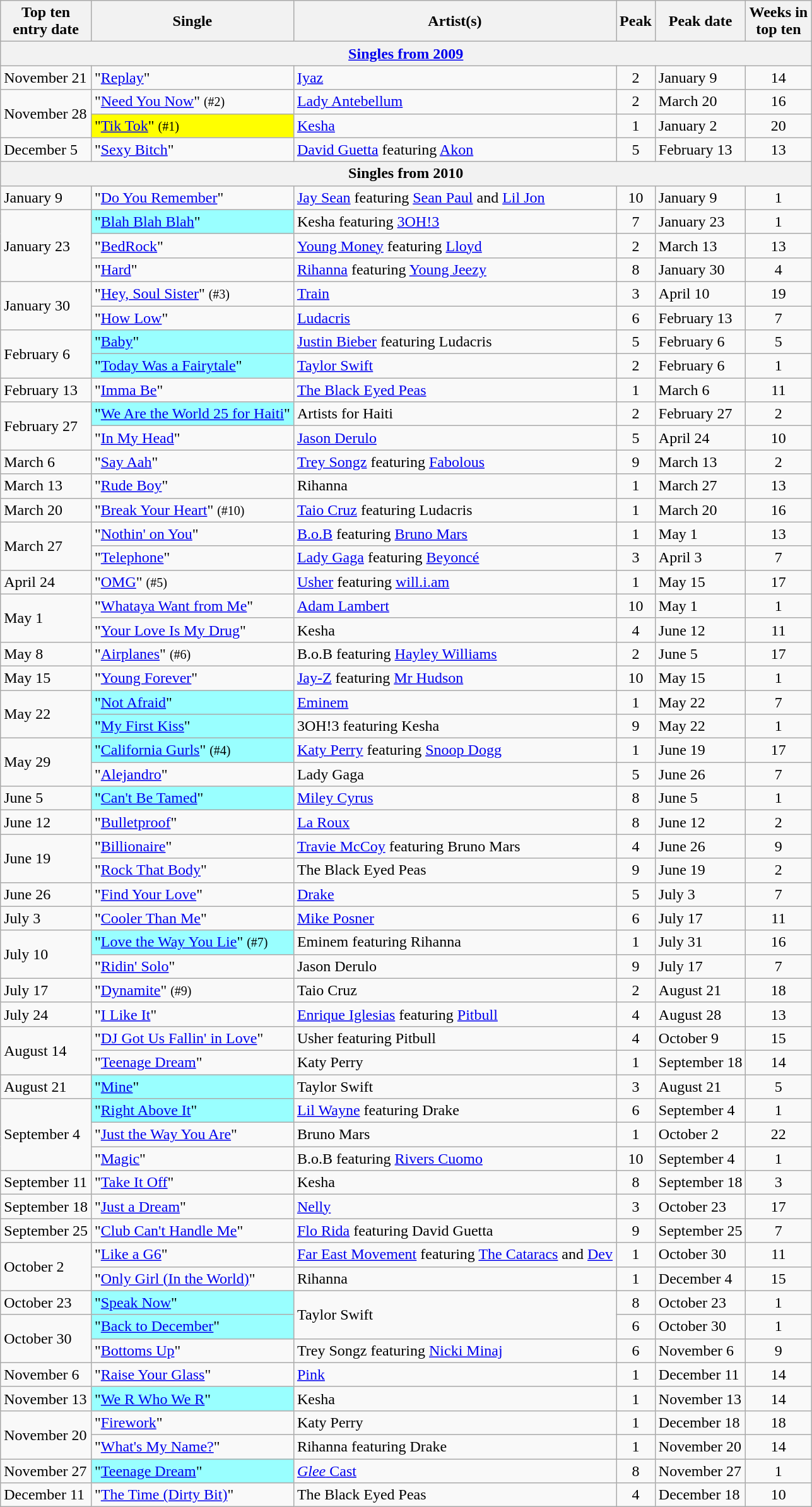<table class="wikitable sortable">
<tr>
<th>Top ten<br>entry date</th>
<th>Single</th>
<th>Artist(s)</th>
<th data-sort-type="number">Peak</th>
<th>Peak date</th>
<th data-sort-type="number">Weeks in<br>top ten</th>
</tr>
<tr>
<th colspan=7><a href='#'>Singles from 2009</a></th>
</tr>
<tr>
<td>November 21</td>
<td>"<a href='#'>Replay</a>"</td>
<td><a href='#'>Iyaz</a></td>
<td align=center>2</td>
<td>January 9</td>
<td align=center>14</td>
</tr>
<tr>
<td rowspan="2">November 28</td>
<td>"<a href='#'>Need You Now</a>" <small>(#2)</small></td>
<td><a href='#'>Lady Antebellum</a></td>
<td align=center>2</td>
<td>March 20</td>
<td align=center>16</td>
</tr>
<tr>
<td style= "background:#FFFF00">"<a href='#'>Tik Tok</a>"  <small>(#1)</small></td>
<td><a href='#'>Kesha</a></td>
<td align=center>1</td>
<td>January 2</td>
<td align=center>20</td>
</tr>
<tr>
<td>December 5</td>
<td>"<a href='#'>Sexy Bitch</a>"</td>
<td><a href='#'>David Guetta</a> featuring <a href='#'>Akon</a></td>
<td align=center>5</td>
<td>February 13</td>
<td align=center>13</td>
</tr>
<tr>
<th colspan=6>Singles from 2010</th>
</tr>
<tr>
<td>January 9</td>
<td>"<a href='#'>Do You Remember</a>"</td>
<td><a href='#'>Jay Sean</a> featuring <a href='#'>Sean Paul</a> and <a href='#'>Lil Jon</a></td>
<td align=center>10</td>
<td>January 9</td>
<td align=center>1</td>
</tr>
<tr>
<td rowspan="3">January 23</td>
<td bgcolor = #99FFFF>"<a href='#'>Blah Blah Blah</a>" </td>
<td>Kesha featuring <a href='#'>3OH!3</a></td>
<td align=center>7</td>
<td>January 23</td>
<td align=center>1</td>
</tr>
<tr>
<td>"<a href='#'>BedRock</a>"</td>
<td><a href='#'>Young Money</a> featuring <a href='#'>Lloyd</a></td>
<td align=center>2</td>
<td>March 13</td>
<td align=center>13</td>
</tr>
<tr>
<td>"<a href='#'>Hard</a>"</td>
<td><a href='#'>Rihanna</a> featuring <a href='#'>Young Jeezy</a></td>
<td align=center>8</td>
<td>January 30</td>
<td align=center>4</td>
</tr>
<tr>
<td rowspan="2">January 30</td>
<td>"<a href='#'>Hey, Soul Sister</a>" <small>(#3)</small> </td>
<td><a href='#'>Train</a></td>
<td align=center>3</td>
<td>April 10</td>
<td align=center>19</td>
</tr>
<tr>
<td>"<a href='#'>How Low</a>"</td>
<td><a href='#'>Ludacris</a></td>
<td align=center>6</td>
<td>February 13</td>
<td align=center>7</td>
</tr>
<tr>
<td rowspan="2">February 6</td>
<td bgcolor = #99FFFF>"<a href='#'>Baby</a>" </td>
<td><a href='#'>Justin Bieber</a> featuring Ludacris</td>
<td align=center>5</td>
<td>February 6</td>
<td align=center>5</td>
</tr>
<tr>
<td bgcolor = #99FFFF>"<a href='#'>Today Was a Fairytale</a>" </td>
<td><a href='#'>Taylor Swift</a></td>
<td align=center>2</td>
<td>February 6</td>
<td align=center>1</td>
</tr>
<tr>
<td>February 13</td>
<td>"<a href='#'>Imma Be</a>"</td>
<td><a href='#'>The Black Eyed Peas</a></td>
<td align=center>1</td>
<td>March 6</td>
<td align=center>11</td>
</tr>
<tr>
<td rowspan="2">February 27</td>
<td bgcolor = #99FFFF>"<a href='#'>We Are the World 25 for Haiti</a>" </td>
<td>Artists for Haiti</td>
<td align=center>2</td>
<td>February 27</td>
<td align=center>2</td>
</tr>
<tr>
<td>"<a href='#'>In My Head</a>" </td>
<td><a href='#'>Jason Derulo</a></td>
<td align=center>5</td>
<td>April 24</td>
<td align=center>10</td>
</tr>
<tr>
<td>March 6</td>
<td>"<a href='#'>Say Aah</a>"</td>
<td><a href='#'>Trey Songz</a> featuring <a href='#'>Fabolous</a></td>
<td align=center>9</td>
<td>March 13</td>
<td align=center>2</td>
</tr>
<tr>
<td>March 13</td>
<td>"<a href='#'>Rude Boy</a>"</td>
<td>Rihanna</td>
<td align=center>1</td>
<td>March 27</td>
<td align=center>13</td>
</tr>
<tr>
<td>March 20</td>
<td>"<a href='#'>Break Your Heart</a>" <small>(#10)</small></td>
<td><a href='#'>Taio Cruz</a> featuring Ludacris</td>
<td align=center>1</td>
<td>March 20</td>
<td align=center>16</td>
</tr>
<tr>
<td rowspan="2">March 27</td>
<td>"<a href='#'>Nothin' on You</a>"</td>
<td><a href='#'>B.o.B</a> featuring <a href='#'>Bruno Mars</a></td>
<td align=center>1</td>
<td>May 1</td>
<td align=center>13</td>
</tr>
<tr>
<td>"<a href='#'>Telephone</a>"</td>
<td><a href='#'>Lady Gaga</a> featuring <a href='#'>Beyoncé</a></td>
<td align=center>3</td>
<td>April 3</td>
<td align=center>7</td>
</tr>
<tr>
<td>April 24</td>
<td>"<a href='#'>OMG</a>" <small>(#5)</small></td>
<td><a href='#'>Usher</a> featuring <a href='#'>will.i.am</a></td>
<td align=center>1</td>
<td>May 15</td>
<td align=center>17</td>
</tr>
<tr>
<td rowspan="2">May 1</td>
<td>"<a href='#'>Whataya Want from Me</a>"</td>
<td><a href='#'>Adam Lambert</a></td>
<td align=center>10</td>
<td>May 1</td>
<td align=center>1</td>
</tr>
<tr>
<td>"<a href='#'>Your Love Is My Drug</a>"</td>
<td>Kesha</td>
<td align=center>4</td>
<td>June 12</td>
<td align=center>11</td>
</tr>
<tr>
<td>May 8</td>
<td>"<a href='#'>Airplanes</a>" <small>(#6)</small></td>
<td>B.o.B featuring <a href='#'>Hayley Williams</a></td>
<td align=center>2</td>
<td>June 5</td>
<td align=center>17</td>
</tr>
<tr>
<td>May 15</td>
<td>"<a href='#'>Young Forever</a>"</td>
<td><a href='#'>Jay-Z</a> featuring <a href='#'>Mr Hudson</a></td>
<td align=center>10</td>
<td>May 15</td>
<td align=center>1</td>
</tr>
<tr>
<td rowspan="2">May 22</td>
<td bgcolor = #99FFFF>"<a href='#'>Not Afraid</a>"  </td>
<td><a href='#'>Eminem</a></td>
<td align=center>1</td>
<td>May 22</td>
<td align=center>7</td>
</tr>
<tr>
<td bgcolor = #99FFFF>"<a href='#'>My First Kiss</a>" </td>
<td>3OH!3 featuring Kesha</td>
<td align=center>9</td>
<td>May 22</td>
<td align=center>1</td>
</tr>
<tr>
<td rowspan="2">May 29</td>
<td bgcolor = #99FFFF>"<a href='#'>California Gurls</a>" <small>(#4)</small> </td>
<td><a href='#'>Katy Perry</a> featuring <a href='#'>Snoop Dogg</a></td>
<td align=center>1</td>
<td>June 19</td>
<td align=center>17</td>
</tr>
<tr>
<td>"<a href='#'>Alejandro</a>"</td>
<td>Lady Gaga</td>
<td align=center>5</td>
<td>June 26</td>
<td align=center>7</td>
</tr>
<tr>
<td>June 5</td>
<td bgcolor = #99FFFF>"<a href='#'>Can't Be Tamed</a>" </td>
<td><a href='#'>Miley Cyrus</a></td>
<td align=center>8</td>
<td>June 5</td>
<td align=center>1</td>
</tr>
<tr>
<td>June 12</td>
<td>"<a href='#'>Bulletproof</a>"</td>
<td><a href='#'>La Roux</a></td>
<td align=center>8</td>
<td>June 12</td>
<td align=center>2</td>
</tr>
<tr>
<td rowspan="2">June 19</td>
<td>"<a href='#'>Billionaire</a>"</td>
<td><a href='#'>Travie McCoy</a> featuring Bruno Mars</td>
<td align=center>4</td>
<td>June 26</td>
<td align=center>9</td>
</tr>
<tr>
<td>"<a href='#'>Rock That Body</a>"</td>
<td>The Black Eyed Peas</td>
<td align=center>9</td>
<td>June 19</td>
<td align=center>2</td>
</tr>
<tr>
<td>June 26</td>
<td>"<a href='#'>Find Your Love</a>"</td>
<td><a href='#'>Drake</a></td>
<td align=center>5</td>
<td>July 3</td>
<td align=center>7</td>
</tr>
<tr>
<td>July 3</td>
<td>"<a href='#'>Cooler Than Me</a>"</td>
<td><a href='#'>Mike Posner</a></td>
<td align=center>6</td>
<td>July 17</td>
<td align=center>11</td>
</tr>
<tr>
<td rowspan="2">July 10</td>
<td bgcolor = #99FFFF>"<a href='#'>Love the Way You Lie</a>" <small>(#7)</small> </td>
<td>Eminem featuring Rihanna</td>
<td align=center>1</td>
<td>July 31</td>
<td align=center>16</td>
</tr>
<tr>
<td>"<a href='#'>Ridin' Solo</a>" </td>
<td>Jason Derulo</td>
<td align=center>9</td>
<td>July 17</td>
<td align=center>7</td>
</tr>
<tr>
<td>July 17</td>
<td>"<a href='#'>Dynamite</a>" <small>(#9)</small></td>
<td>Taio Cruz</td>
<td align=center>2</td>
<td>August 21</td>
<td align=center>18</td>
</tr>
<tr>
<td>July 24</td>
<td>"<a href='#'>I Like It</a>"</td>
<td><a href='#'>Enrique Iglesias</a> featuring <a href='#'>Pitbull</a></td>
<td align=center>4</td>
<td>August 28</td>
<td align=center>13</td>
</tr>
<tr>
<td rowspan="2">August 14</td>
<td>"<a href='#'>DJ Got Us Fallin' in Love</a>"</td>
<td>Usher featuring Pitbull</td>
<td align=center>4</td>
<td>October 9</td>
<td align=center>15</td>
</tr>
<tr>
<td>"<a href='#'>Teenage Dream</a>"</td>
<td>Katy Perry</td>
<td align=center>1</td>
<td>September 18</td>
<td align=center>14</td>
</tr>
<tr>
<td>August 21</td>
<td bgcolor = #99FFFF>"<a href='#'>Mine</a>"  </td>
<td>Taylor Swift</td>
<td align=center>3</td>
<td>August 21</td>
<td align=center>5</td>
</tr>
<tr>
<td rowspan="3">September 4</td>
<td bgcolor = #99FFFF>"<a href='#'>Right Above It</a>" </td>
<td><a href='#'>Lil Wayne</a> featuring Drake</td>
<td align=center>6</td>
<td>September 4</td>
<td align=center>1</td>
</tr>
<tr>
<td>"<a href='#'>Just the Way You Are</a>"</td>
<td>Bruno Mars</td>
<td align=center>1</td>
<td>October 2</td>
<td align=center>22</td>
</tr>
<tr>
<td>"<a href='#'>Magic</a>"</td>
<td>B.o.B featuring <a href='#'>Rivers Cuomo</a></td>
<td align=center>10</td>
<td>September 4</td>
<td align=center>1</td>
</tr>
<tr>
<td>September 11</td>
<td>"<a href='#'>Take It Off</a>"</td>
<td>Kesha</td>
<td align=center>8</td>
<td>September 18</td>
<td align=center>3</td>
</tr>
<tr>
<td>September 18</td>
<td>"<a href='#'>Just a Dream</a>"</td>
<td><a href='#'>Nelly</a></td>
<td align=center>3</td>
<td>October 23</td>
<td align=center>17</td>
</tr>
<tr>
<td>September 25</td>
<td>"<a href='#'>Club Can't Handle Me</a>"</td>
<td><a href='#'>Flo Rida</a> featuring David Guetta</td>
<td align=center>9</td>
<td>September 25</td>
<td align=center>7</td>
</tr>
<tr>
<td rowspan="2">October 2</td>
<td>"<a href='#'>Like a G6</a>"</td>
<td><a href='#'>Far East Movement</a> featuring <a href='#'>The Cataracs</a> and <a href='#'>Dev</a></td>
<td align=center>1</td>
<td>October 30</td>
<td align=center>11</td>
</tr>
<tr>
<td>"<a href='#'>Only Girl (In the World)</a>"</td>
<td>Rihanna</td>
<td align=center>1</td>
<td>December 4</td>
<td align=center>15</td>
</tr>
<tr>
<td>October 23</td>
<td bgcolor = #99FFFF>"<a href='#'>Speak Now</a>" </td>
<td rowspan="2">Taylor Swift</td>
<td align=center>8</td>
<td>October 23</td>
<td align=center>1</td>
</tr>
<tr>
<td rowspan="2">October 30</td>
<td bgcolor = #99FFFF>"<a href='#'>Back to December</a>" </td>
<td align=center>6</td>
<td>October 30</td>
<td align=center>1</td>
</tr>
<tr>
<td>"<a href='#'>Bottoms Up</a>" </td>
<td>Trey Songz featuring <a href='#'>Nicki Minaj</a></td>
<td align=center>6</td>
<td>November 6</td>
<td align=center>9</td>
</tr>
<tr>
<td>November 6</td>
<td>"<a href='#'>Raise Your Glass</a>"</td>
<td><a href='#'>Pink</a></td>
<td align=center>1</td>
<td>December 11</td>
<td align=center>14</td>
</tr>
<tr>
<td>November 13</td>
<td bgcolor = #99FFFF>"<a href='#'>We R Who We R</a>" </td>
<td>Kesha</td>
<td align=center>1</td>
<td>November 13</td>
<td align=center>14</td>
</tr>
<tr>
<td rowspan="2">November 20</td>
<td>"<a href='#'>Firework</a>"</td>
<td>Katy Perry</td>
<td align=center>1</td>
<td>December 18</td>
<td align=center>18</td>
</tr>
<tr>
<td>"<a href='#'>What's My Name?</a>"</td>
<td>Rihanna featuring Drake</td>
<td align=center>1</td>
<td>November 20</td>
<td align=center>14</td>
</tr>
<tr>
<td>November 27</td>
<td bgcolor = #99FFFF>"<a href='#'>Teenage Dream</a>" </td>
<td><a href='#'><em>Glee</em> Cast</a></td>
<td align=center>8</td>
<td>November 27</td>
<td align=center>1</td>
</tr>
<tr>
<td>December 11</td>
<td>"<a href='#'>The Time (Dirty Bit)</a>"</td>
<td>The Black Eyed Peas</td>
<td align=center>4</td>
<td>December 18</td>
<td align=center>10</td>
</tr>
</table>
